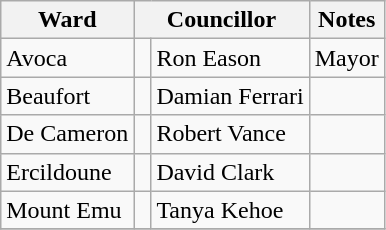<table class="wikitable">
<tr>
<th>Ward</th>
<th colspan="2">Councillor</th>
<th>Notes</th>
</tr>
<tr>
<td>Avoca</td>
<td> </td>
<td>Ron Eason</td>
<td>Mayor</td>
</tr>
<tr>
<td>Beaufort</td>
<td> </td>
<td>Damian Ferrari</td>
<td></td>
</tr>
<tr>
<td>De Cameron</td>
<td> </td>
<td>Robert Vance</td>
<td></td>
</tr>
<tr>
<td>Ercildoune</td>
<td> </td>
<td>David Clark</td>
<td></td>
</tr>
<tr>
<td>Mount Emu</td>
<td> </td>
<td>Tanya Kehoe</td>
<td></td>
</tr>
<tr>
</tr>
</table>
